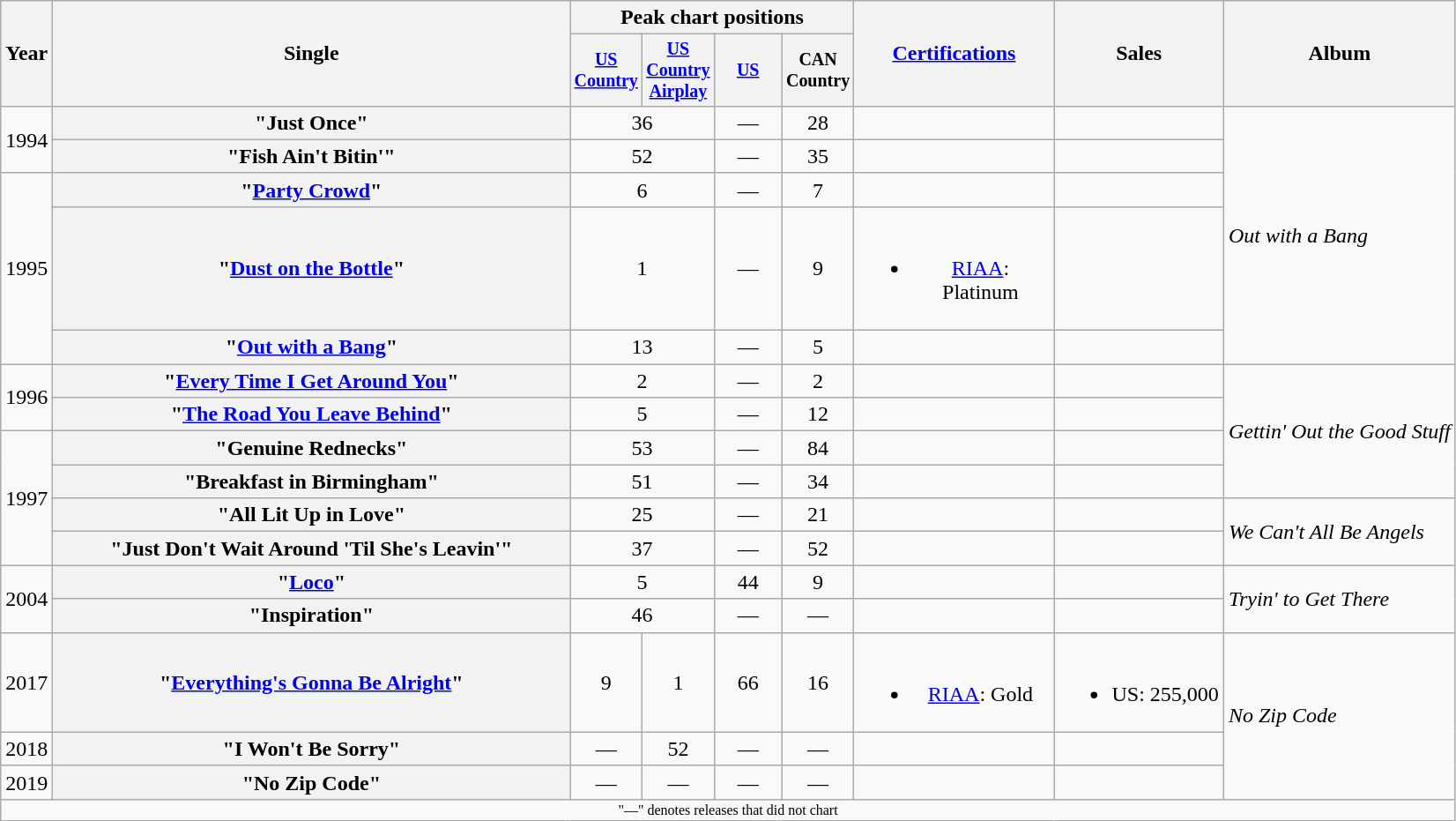<table class="wikitable plainrowheaders" style="text-align:center;">
<tr>
<th rowspan="2">Year</th>
<th rowspan="2" style="width:24em;">Single</th>
<th colspan="4">Peak chart positions</th>
<th rowspan="2" style="width:9em;"><a href='#'>Certifications</a></th>
<th rowspan="2">Sales</th>
<th rowspan="2">Album</th>
</tr>
<tr style="font-size:smaller;">
<th width="45"><a href='#'>US Country</a><br></th>
<th width="45"><a href='#'>US Country Airplay</a><br></th>
<th width="45"><a href='#'>US</a><br></th>
<th width="45">CAN Country<br></th>
</tr>
<tr>
<td rowspan="2">1994</td>
<th scope="row">"Just Once"</th>
<td colspan="2">36</td>
<td>—</td>
<td>28</td>
<td></td>
<td></td>
<td align="left" rowspan="5"><em>Out with a Bang</em></td>
</tr>
<tr>
<th scope="row">"Fish Ain't Bitin'"</th>
<td colspan="2">52</td>
<td>—</td>
<td>35</td>
<td></td>
<td></td>
</tr>
<tr>
<td rowspan="3">1995</td>
<th scope="row">"<a href='#'>Party Crowd</a>"</th>
<td colspan="2">6</td>
<td>—</td>
<td>7</td>
<td></td>
<td></td>
</tr>
<tr>
<th scope="row">"<a href='#'>Dust on the Bottle</a>"</th>
<td colspan="2">1</td>
<td>—</td>
<td>9</td>
<td><br><ul><li><a href='#'>RIAA</a>: Platinum</li></ul></td>
<td></td>
</tr>
<tr>
<th scope="row">"<a href='#'>Out with a Bang</a>"</th>
<td colspan="2">13</td>
<td>—</td>
<td>5</td>
<td></td>
<td></td>
</tr>
<tr>
<td rowspan="2">1996</td>
<th scope="row">"<a href='#'>Every Time I Get Around You</a>"</th>
<td colspan="2">2</td>
<td>—</td>
<td>2</td>
<td></td>
<td></td>
<td align="left" rowspan="4"><em>Gettin' Out the Good Stuff</em></td>
</tr>
<tr>
<th scope="row">"<a href='#'>The Road You Leave Behind</a>"</th>
<td colspan="2">5</td>
<td>—</td>
<td>12</td>
<td></td>
<td></td>
</tr>
<tr>
<td rowspan="4">1997</td>
<th scope="row">"Genuine Rednecks"</th>
<td colspan="2">53</td>
<td>—</td>
<td>84</td>
<td></td>
<td></td>
</tr>
<tr>
<th scope="row">"Breakfast in Birmingham"</th>
<td colspan="2">51</td>
<td>—</td>
<td>34</td>
<td></td>
<td></td>
</tr>
<tr>
<th scope="row">"All Lit Up in Love"</th>
<td colspan="2">25</td>
<td>—</td>
<td>21</td>
<td></td>
<td></td>
<td align="left" rowspan="2"><em>We Can't All Be Angels</em></td>
</tr>
<tr>
<th scope="row">"Just Don't Wait Around 'Til She's Leavin'"</th>
<td colspan="2">37</td>
<td>—</td>
<td>52</td>
<td></td>
<td></td>
</tr>
<tr>
<td rowspan="2">2004</td>
<th scope="row">"<a href='#'>Loco</a>"</th>
<td colspan="2">5</td>
<td>44</td>
<td>9</td>
<td></td>
<td></td>
<td align="left" rowspan="2"><em>Tryin' to Get There</em></td>
</tr>
<tr>
<th scope="row">"Inspiration" </th>
<td colspan="2">46</td>
<td>—</td>
<td>—</td>
<td></td>
<td></td>
</tr>
<tr>
<td>2017</td>
<th scope="row">"<a href='#'>Everything's Gonna Be Alright</a>" </th>
<td>9</td>
<td>1</td>
<td>66</td>
<td>16</td>
<td><br><ul><li><a href='#'>RIAA</a>: Gold</li></ul></td>
<td><br><ul><li>US: 255,000</li></ul></td>
<td align="left" rowspan="3"><em>No Zip Code</em></td>
</tr>
<tr>
<td>2018</td>
<th scope="row">"I Won't Be Sorry"</th>
<td>—</td>
<td>52</td>
<td>—</td>
<td>—</td>
<td></td>
<td></td>
</tr>
<tr>
<td>2019</td>
<th scope="row">"No Zip Code"</th>
<td>—</td>
<td>—</td>
<td>—</td>
<td>—</td>
<td></td>
<td></td>
</tr>
<tr>
<td colspan="9" style="font-size:8pt">"—" denotes releases that did not chart</td>
</tr>
</table>
